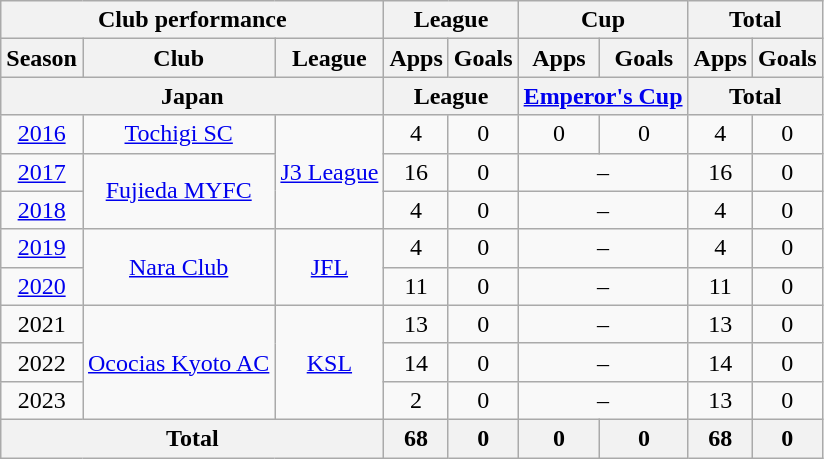<table class="wikitable" style="text-align:center;">
<tr>
<th colspan=3>Club performance</th>
<th colspan=2>League</th>
<th colspan=2>Cup</th>
<th colspan=2>Total</th>
</tr>
<tr>
<th>Season</th>
<th>Club</th>
<th>League</th>
<th>Apps</th>
<th>Goals</th>
<th>Apps</th>
<th>Goals</th>
<th>Apps</th>
<th>Goals</th>
</tr>
<tr>
<th colspan=3>Japan</th>
<th colspan=2>League</th>
<th colspan=2><a href='#'>Emperor's Cup</a></th>
<th colspan=2>Total</th>
</tr>
<tr>
<td><a href='#'>2016</a></td>
<td><a href='#'>Tochigi SC</a></td>
<td rowspan="3"><a href='#'>J3 League</a></td>
<td>4</td>
<td>0</td>
<td>0</td>
<td>0</td>
<td>4</td>
<td>0</td>
</tr>
<tr>
<td><a href='#'>2017</a></td>
<td rowspan="2"><a href='#'>Fujieda MYFC</a></td>
<td>16</td>
<td>0</td>
<td colspan="2">–</td>
<td>16</td>
<td>0</td>
</tr>
<tr>
<td><a href='#'>2018</a></td>
<td>4</td>
<td>0</td>
<td colspan="2">–</td>
<td>4</td>
<td>0</td>
</tr>
<tr>
<td><a href='#'>2019</a></td>
<td rowspan="2"><a href='#'>Nara Club</a></td>
<td rowspan="2"><a href='#'>JFL</a></td>
<td>4</td>
<td>0</td>
<td colspan="2">–</td>
<td>4</td>
<td>0</td>
</tr>
<tr>
<td><a href='#'>2020</a></td>
<td>11</td>
<td>0</td>
<td colspan="2">–</td>
<td>11</td>
<td>0</td>
</tr>
<tr>
<td>2021</td>
<td rowspan="3"><a href='#'>Ococias Kyoto AC</a></td>
<td rowspan="3"><a href='#'>KSL</a></td>
<td>13</td>
<td>0</td>
<td colspan="2">–</td>
<td>13</td>
<td>0</td>
</tr>
<tr>
<td>2022</td>
<td>14</td>
<td>0</td>
<td colspan="2">–</td>
<td>14</td>
<td>0</td>
</tr>
<tr>
<td>2023</td>
<td>2</td>
<td>0</td>
<td colspan="2">–</td>
<td>13</td>
<td>0</td>
</tr>
<tr>
<th colspan=3>Total</th>
<th>68</th>
<th>0</th>
<th>0</th>
<th>0</th>
<th>68</th>
<th>0</th>
</tr>
</table>
